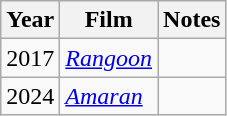<table class="wikitable">
<tr>
<th>Year</th>
<th>Film</th>
<th>Notes</th>
</tr>
<tr>
<td>2017</td>
<td><em><a href='#'>Rangoon</a></em></td>
<td></td>
</tr>
<tr>
<td>2024</td>
<td><em><a href='#'>Amaran</a></em></td>
<td></td>
</tr>
</table>
